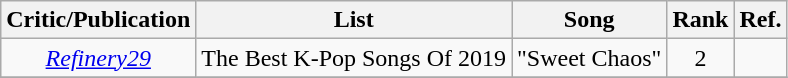<table class="sortable wikitable">
<tr>
<th>Critic/Publication</th>
<th>List</th>
<th>Song</th>
<th>Rank</th>
<th>Ref.</th>
</tr>
<tr>
<td align="center"><em><a href='#'>Refinery29</a></em></td>
<td align="center">The Best K-Pop Songs Of 2019</td>
<td align="center">"Sweet Chaos"</td>
<td align="center">2</td>
<td></td>
</tr>
<tr>
</tr>
</table>
